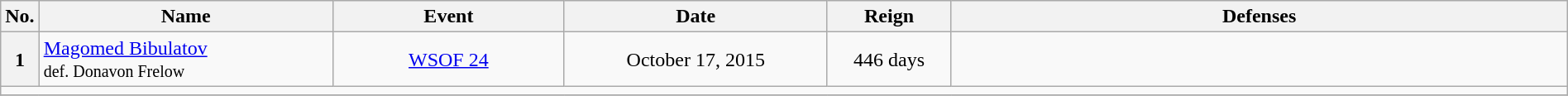<table class="wikitable" width=100%>
<tr>
<th width=1%>No.</th>
<th width=19%>Name</th>
<th width=15%>Event</th>
<th width=17%>Date</th>
<th width=8%>Reign</th>
<th width=40%>Defenses</th>
</tr>
<tr>
<th>1</th>
<td> <a href='#'>Magomed Bibulatov</a><br><small>def. Donavon Frelow</small></td>
<td align=center><a href='#'>WSOF 24</a><br></td>
<td align=center>October 17, 2015</td>
<td align=center>446 days</td>
<td></td>
</tr>
<tr>
<td align="center" colspan="6"></td>
</tr>
<tr>
</tr>
</table>
